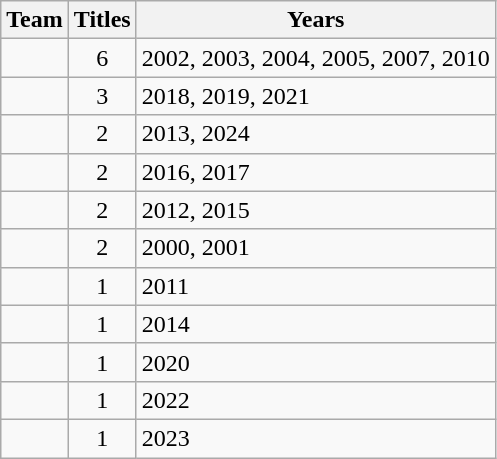<table class="wikitable sortable" style="text-align:center">
<tr>
<th>Team</th>
<th>Titles</th>
<th>Years</th>
</tr>
<tr>
<td style=></td>
<td>6</td>
<td align=left>2002, 2003, 2004, 2005, 2007, 2010</td>
</tr>
<tr>
<td style=></td>
<td>3</td>
<td align=left>2018, 2019, 2021</td>
</tr>
<tr>
<td style=></td>
<td>2</td>
<td align=left>2013, 2024</td>
</tr>
<tr>
<td style=></td>
<td>2</td>
<td align=left>2016, 2017</td>
</tr>
<tr>
<td style=></td>
<td>2</td>
<td align=left>2012, 2015</td>
</tr>
<tr>
<td style=></td>
<td>2</td>
<td align=left>2000, 2001</td>
</tr>
<tr>
<td style=></td>
<td>1</td>
<td align=left>2011</td>
</tr>
<tr>
<td style=></td>
<td>1</td>
<td align=left>2014</td>
</tr>
<tr>
<td style=></td>
<td>1</td>
<td align=left>2020</td>
</tr>
<tr>
<td style=></td>
<td>1</td>
<td align=left>2022</td>
</tr>
<tr>
<td style=></td>
<td>1</td>
<td align=left>2023</td>
</tr>
</table>
